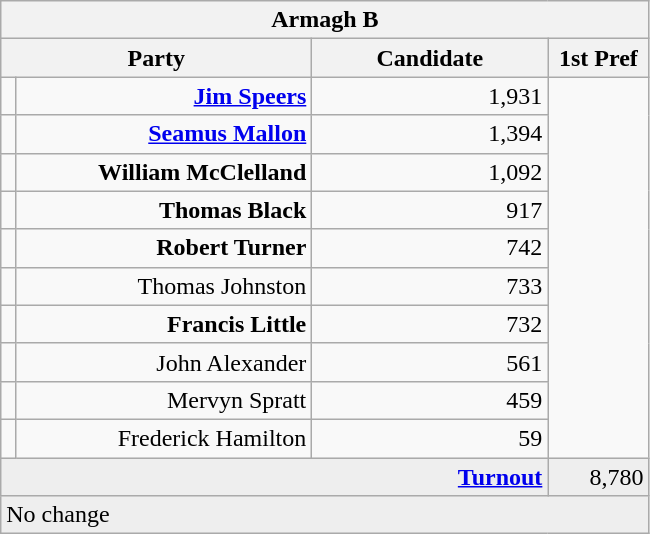<table class="wikitable">
<tr>
<th colspan="4" align="center">Armagh B</th>
</tr>
<tr>
<th colspan="2" align="center" width=200>Party</th>
<th width=150>Candidate</th>
<th width=60>1st Pref</th>
</tr>
<tr>
<td></td>
<td align="right"><strong><a href='#'>Jim Speers</a></strong></td>
<td align="right">1,931</td>
</tr>
<tr>
<td></td>
<td align="right"><strong><a href='#'>Seamus Mallon</a></strong></td>
<td align="right">1,394</td>
</tr>
<tr>
<td></td>
<td align="right"><strong>William McClelland</strong></td>
<td align="right">1,092</td>
</tr>
<tr>
<td></td>
<td align="right"><strong>Thomas Black</strong></td>
<td align="right">917</td>
</tr>
<tr>
<td></td>
<td align="right"><strong>Robert Turner</strong></td>
<td align="right">742</td>
</tr>
<tr>
<td></td>
<td align="right">Thomas Johnston</td>
<td align="right">733</td>
</tr>
<tr>
<td></td>
<td align="right"><strong>Francis Little</strong></td>
<td align="right">732</td>
</tr>
<tr>
<td></td>
<td align="right">John Alexander</td>
<td align="right">561</td>
</tr>
<tr>
<td></td>
<td align="right">Mervyn Spratt</td>
<td align="right">459</td>
</tr>
<tr>
<td></td>
<td align="right">Frederick Hamilton</td>
<td align="right">59</td>
</tr>
<tr bgcolor="EEEEEE">
<td colspan=3 align="right"><strong><a href='#'>Turnout</a></strong></td>
<td align="right">8,780</td>
</tr>
<tr>
<td colspan=4 bgcolor="EEEEEE">No change</td>
</tr>
</table>
